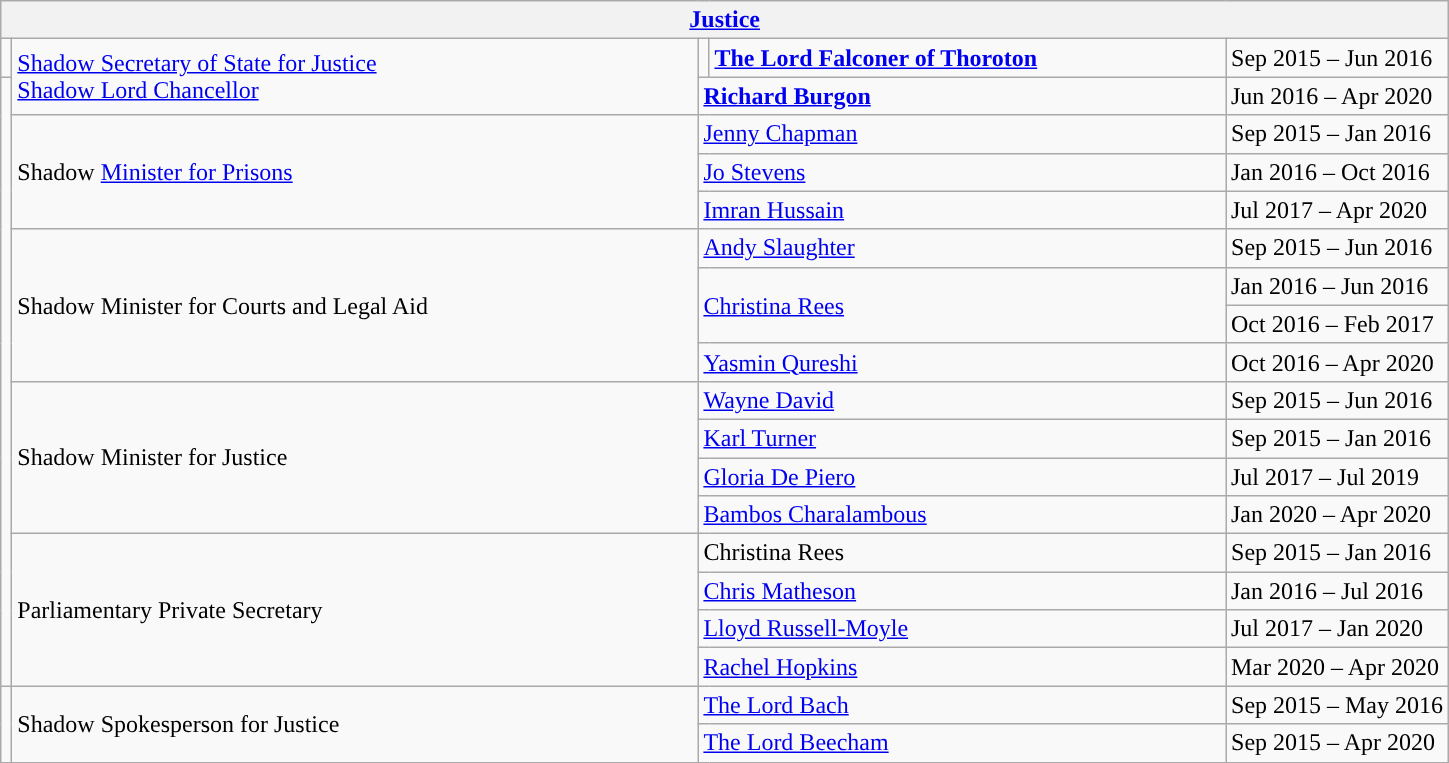<table class="wikitable">
<tr>
<th colspan="5"><a href='#'>Justice</a></th>
</tr>
<tr>
<td style="background: "></td>
<td rowspan="2" style="width: 450px;"><a href='#'>Shadow Secretary of State for Justice</a><br><a href='#'>Shadow Lord Chancellor</a></td>
<td style="background: "></td>
<td style="width: 337px;"><strong><a href='#'>The Lord Falconer of Thoroton</a></strong></td>
<td>Sep 2015 – Jun 2016</td>
</tr>
<tr>
<td rowspan="16" style="background: "></td>
<td colspan="2"><strong><a href='#'>Richard Burgon</a></strong></td>
<td>Jun 2016 – Apr 2020</td>
</tr>
<tr>
<td rowspan="3">Shadow <a href='#'>Minister for Prisons</a></td>
<td colspan="2"><a href='#'>Jenny Chapman</a></td>
<td>Sep 2015 – Jan 2016</td>
</tr>
<tr>
<td colspan="2"><a href='#'>Jo Stevens</a></td>
<td>Jan 2016 – Oct 2016</td>
</tr>
<tr>
<td colspan="2"><a href='#'>Imran Hussain</a></td>
<td>Jul 2017 – Apr 2020</td>
</tr>
<tr>
<td rowspan="4">Shadow Minister for Courts and Legal Aid</td>
<td colspan="2"><a href='#'>Andy Slaughter</a></td>
<td>Sep 2015 – Jun 2016</td>
</tr>
<tr>
<td colspan="2" rowspan="2"><a href='#'>Christina Rees</a></td>
<td>Jan 2016 – Jun 2016</td>
</tr>
<tr>
<td>Oct 2016 – Feb 2017</td>
</tr>
<tr>
<td colspan="2"><a href='#'>Yasmin Qureshi</a></td>
<td>Oct 2016 – Apr 2020</td>
</tr>
<tr>
<td rowspan="4">Shadow Minister for Justice</td>
<td colspan="2"><a href='#'>Wayne David</a></td>
<td>Sep 2015 – Jun 2016</td>
</tr>
<tr>
<td colspan="2"><a href='#'>Karl Turner</a></td>
<td>Sep 2015 – Jan 2016</td>
</tr>
<tr>
<td colspan="2"><a href='#'>Gloria De Piero</a></td>
<td>Jul 2017 – Jul 2019</td>
</tr>
<tr>
<td colspan="2"><a href='#'>Bambos Charalambous</a></td>
<td>Jan 2020 – Apr 2020</td>
</tr>
<tr>
<td rowspan="4">Parliamentary Private Secretary</td>
<td colspan="2">Christina Rees</td>
<td>Sep 2015 – Jan 2016</td>
</tr>
<tr>
<td colspan="2"><a href='#'>Chris Matheson</a></td>
<td>Jan 2016 – Jul 2016</td>
</tr>
<tr>
<td colspan="2"><a href='#'>Lloyd Russell-Moyle</a></td>
<td>Jul 2017 – Jan 2020</td>
</tr>
<tr>
<td colspan="2"><a href='#'>Rachel Hopkins</a></td>
<td>Mar 2020 – Apr 2020</td>
</tr>
<tr>
<td rowspan="2" style="background: "></td>
<td rowspan="2">Shadow Spokesperson for Justice</td>
<td colspan="2"><a href='#'>The Lord Bach</a></td>
<td>Sep 2015 – May 2016</td>
</tr>
<tr>
<td colspan="2"><a href='#'>The Lord Beecham</a></td>
<td>Sep 2015 – Apr 2020</td>
</tr>
</table>
